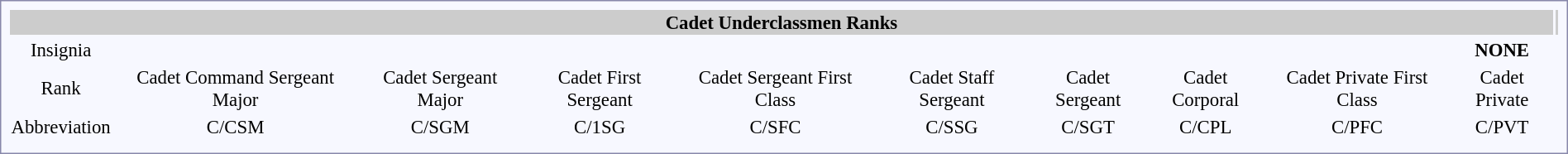<table style="border:1px solid #8888aa; background-color:#f7f8ff; padding:5px; font-size:95%; margin: 0px 12px 12px 0px; width: 100%;">
<tr style="background-color:#CCCCCC; width: 100%">
<th colspan=10>Cadet Underclassmen Ranks</th>
<th></th>
</tr>
<tr align=center>
<td>Insignia</td>
<td></td>
<td></td>
<td></td>
<td></td>
<td></td>
<td></td>
<td></td>
<td></td>
<td><strong>NONE</strong></td>
</tr>
<tr align=center>
<td>Rank</td>
<td>Cadet Command Sergeant Major</td>
<td>Cadet Sergeant Major</td>
<td>Cadet First Sergeant</td>
<td>Cadet Sergeant First Class</td>
<td>Cadet Staff Sergeant</td>
<td>Cadet Sergeant</td>
<td>Cadet Corporal</td>
<td>Cadet Private First Class</td>
<td>Cadet Private</td>
</tr>
<tr align=center>
<td>Abbreviation</td>
<td>C/CSM</td>
<td>C/SGM</td>
<td>C/1SG</td>
<td>C/SFC</td>
<td>C/SSG</td>
<td>C/SGT</td>
<td>C/CPL</td>
<td>C/PFC</td>
<td>C/PVT</td>
</tr>
<tr>
<td colspan=5></td>
</tr>
</table>
